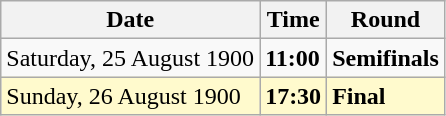<table class="wikitable">
<tr>
<th>Date</th>
<th>Time</th>
<th>Round</th>
</tr>
<tr>
<td>Saturday, 25 August 1900</td>
<td><strong>11:00</strong></td>
<td><strong>Semifinals</strong></td>
</tr>
<tr style=background:lemonchiffon>
<td>Sunday, 26 August 1900</td>
<td><strong>17:30</strong></td>
<td><strong>Final</strong></td>
</tr>
</table>
